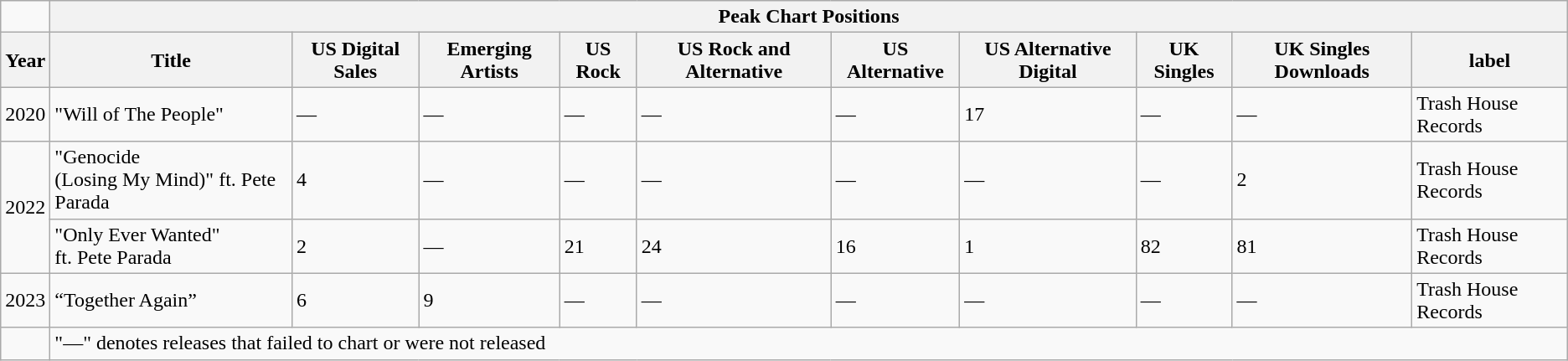<table class="wikitable">
<tr>
<td></td>
<th colspan="10">Peak Chart Positions</th>
</tr>
<tr>
<th>Year</th>
<th>Title</th>
<th>US Digital Sales<br></th>
<th>Emerging Artists</th>
<th>US Rock<br></th>
<th>US Rock and Alternative<br></th>
<th>US Alternative<br></th>
<th>US Alternative Digital<br></th>
<th>UK Singles<br></th>
<th>UK Singles Downloads<br></th>
<th>label</th>
</tr>
<tr>
<td>2020</td>
<td>"Will of The People"</td>
<td>—</td>
<td>—</td>
<td>—</td>
<td>—</td>
<td>—</td>
<td>17</td>
<td>—</td>
<td>—</td>
<td>Trash House Records</td>
</tr>
<tr>
<td rowspan="2">2022</td>
<td>"Genocide<br>(Losing My Mind)" ft. Pete Parada</td>
<td>4</td>
<td>—</td>
<td>—</td>
<td>—</td>
<td>—</td>
<td>—</td>
<td>—</td>
<td>2</td>
<td>Trash House Records</td>
</tr>
<tr>
<td>"Only Ever Wanted"<br>ft. Pete Parada</td>
<td>2</td>
<td>—</td>
<td>21</td>
<td>24</td>
<td>16</td>
<td>1</td>
<td>82</td>
<td>81</td>
<td>Trash House Records</td>
</tr>
<tr>
<td>2023</td>
<td>“Together Again”</td>
<td>6</td>
<td>9</td>
<td>—</td>
<td>—</td>
<td>—</td>
<td>—</td>
<td>—</td>
<td>—</td>
<td>Trash House Records</td>
</tr>
<tr>
<td></td>
<td colspan="10">"—" denotes releases that failed to chart or were not released</td>
</tr>
</table>
